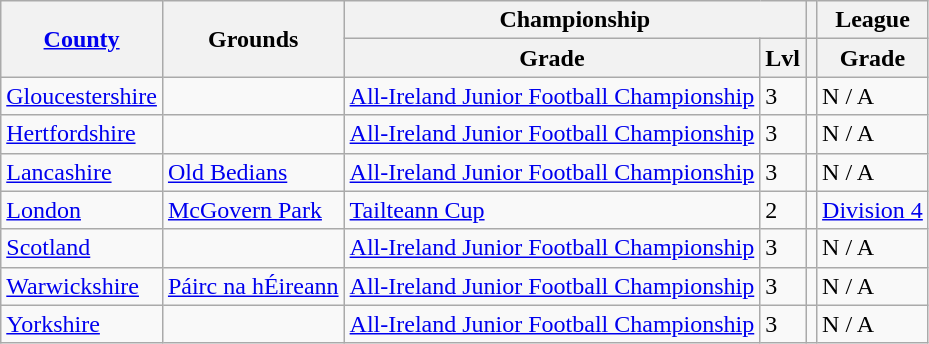<table class="wikitable sortable">
<tr>
<th rowspan="2"><a href='#'>County</a></th>
<th rowspan="2">Grounds</th>
<th colspan="2">Championship</th>
<th></th>
<th>League</th>
</tr>
<tr>
<th>Grade</th>
<th>Lvl</th>
<th></th>
<th>Grade</th>
</tr>
<tr>
<td> <a href='#'>Gloucestershire</a></td>
<td></td>
<td><a href='#'>All-Ireland Junior Football Championship</a></td>
<td>3</td>
<td></td>
<td>N / A</td>
</tr>
<tr>
<td> <a href='#'>Hertfordshire</a></td>
<td></td>
<td><a href='#'>All-Ireland Junior Football Championship</a></td>
<td>3</td>
<td></td>
<td>N / A</td>
</tr>
<tr>
<td> <a href='#'>Lancashire</a></td>
<td><a href='#'>Old Bedians</a></td>
<td><a href='#'>All-Ireland Junior Football Championship</a></td>
<td>3</td>
<td></td>
<td>N / A</td>
</tr>
<tr>
<td> <a href='#'>London</a></td>
<td><a href='#'>McGovern Park</a></td>
<td><a href='#'>Tailteann Cup</a></td>
<td>2</td>
<td></td>
<td><a href='#'>Division 4</a></td>
</tr>
<tr>
<td> <a href='#'>Scotland</a></td>
<td></td>
<td><a href='#'>All-Ireland Junior Football Championship</a></td>
<td>3</td>
<td></td>
<td>N / A</td>
</tr>
<tr>
<td> <a href='#'>Warwickshire</a></td>
<td><a href='#'>Páirc na hÉireann</a></td>
<td><a href='#'>All-Ireland Junior Football Championship</a></td>
<td>3</td>
<td></td>
<td>N / A</td>
</tr>
<tr>
<td> <a href='#'>Yorkshire</a></td>
<td></td>
<td><a href='#'>All-Ireland Junior Football Championship</a></td>
<td>3</td>
<td></td>
<td>N / A</td>
</tr>
</table>
